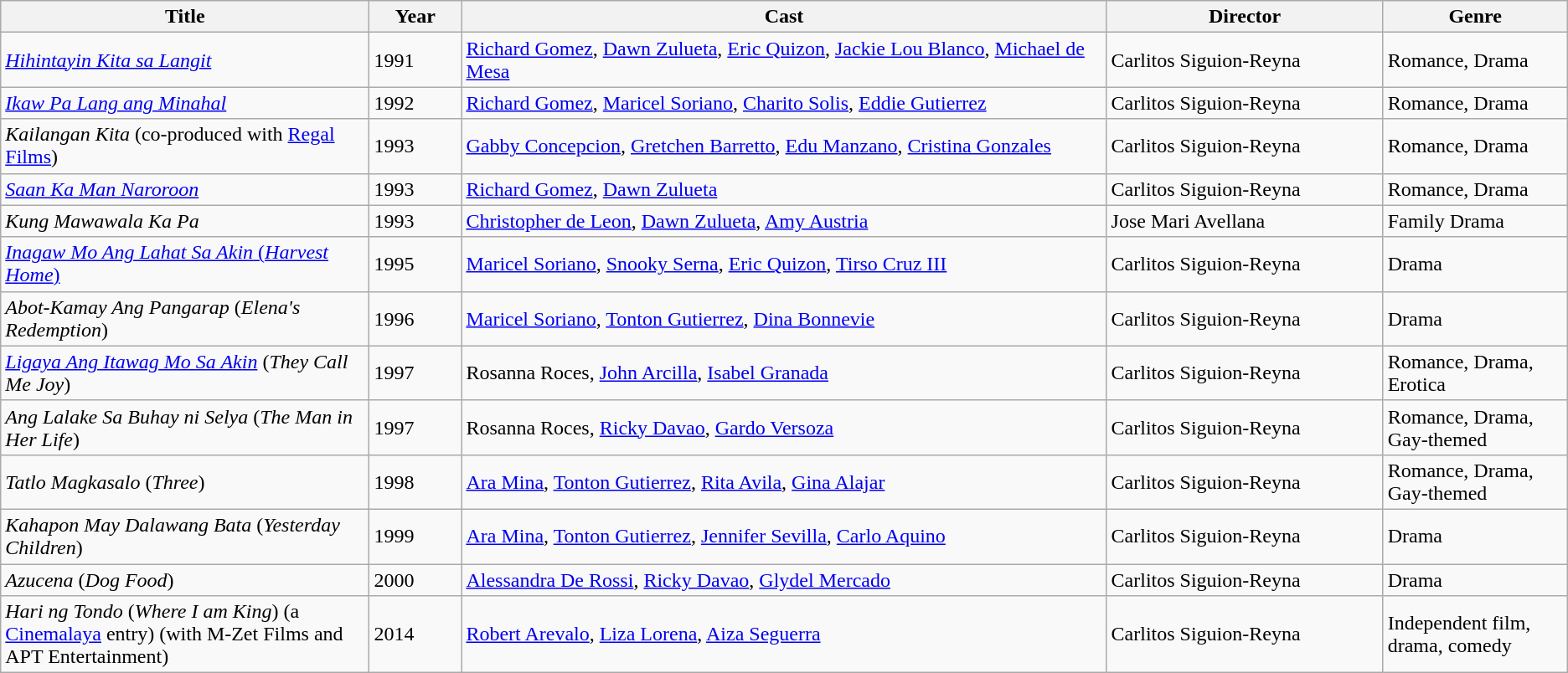<table class="wikitable sortable">
<tr>
<th style="width:20%;">Title</th>
<th style="width:5%;">Year</th>
<th style="width:35%;">Cast</th>
<th style="width:15%;">Director</th>
<th style="width:10%;">Genre</th>
</tr>
<tr>
<td><em><a href='#'>Hihintayin Kita sa Langit</a></em></td>
<td>1991</td>
<td><a href='#'>Richard Gomez</a>, <a href='#'>Dawn Zulueta</a>, <a href='#'>Eric Quizon</a>, <a href='#'>Jackie Lou Blanco</a>, <a href='#'>Michael de Mesa</a></td>
<td>Carlitos Siguion-Reyna</td>
<td>Romance, Drama</td>
</tr>
<tr>
<td><em><a href='#'>Ikaw Pa Lang ang Minahal</a></em></td>
<td>1992</td>
<td><a href='#'>Richard Gomez</a>, <a href='#'>Maricel Soriano</a>, <a href='#'>Charito Solis</a>, <a href='#'>Eddie Gutierrez</a></td>
<td>Carlitos Siguion-Reyna</td>
<td>Romance, Drama</td>
</tr>
<tr>
<td><em>Kailangan Kita</em> (co-produced with <a href='#'>Regal Films</a>)</td>
<td>1993</td>
<td><a href='#'>Gabby Concepcion</a>, <a href='#'>Gretchen Barretto</a>, <a href='#'>Edu Manzano</a>, <a href='#'>Cristina Gonzales</a></td>
<td>Carlitos Siguion-Reyna</td>
<td>Romance, Drama</td>
</tr>
<tr>
<td><em><a href='#'>Saan Ka Man Naroroon</a></em></td>
<td>1993</td>
<td><a href='#'>Richard Gomez</a>, <a href='#'>Dawn Zulueta</a></td>
<td>Carlitos Siguion-Reyna</td>
<td>Romance, Drama</td>
</tr>
<tr>
<td><em>Kung Mawawala Ka Pa</em></td>
<td>1993</td>
<td><a href='#'>Christopher de Leon</a>, <a href='#'>Dawn Zulueta</a>, <a href='#'>Amy Austria</a></td>
<td>Jose Mari Avellana</td>
<td>Family Drama</td>
</tr>
<tr>
<td><a href='#'><em>Inagaw Mo Ang Lahat Sa Akin</em> (<em>Harvest Home</em>)</a></td>
<td>1995</td>
<td><a href='#'>Maricel Soriano</a>, <a href='#'>Snooky Serna</a>, <a href='#'>Eric Quizon</a>, <a href='#'>Tirso Cruz III</a></td>
<td>Carlitos Siguion-Reyna</td>
<td>Drama</td>
</tr>
<tr>
<td><em>Abot-Kamay Ang Pangarap</em> (<em>Elena's Redemption</em>)</td>
<td>1996</td>
<td><a href='#'>Maricel Soriano</a>, <a href='#'>Tonton Gutierrez</a>, <a href='#'>Dina Bonnevie</a></td>
<td>Carlitos Siguion-Reyna</td>
<td>Drama</td>
</tr>
<tr>
<td><em><a href='#'>Ligaya Ang Itawag Mo Sa Akin</a></em> (<em>They Call Me Joy</em>)</td>
<td>1997</td>
<td>Rosanna Roces, <a href='#'>John Arcilla</a>, <a href='#'>Isabel Granada</a></td>
<td>Carlitos Siguion-Reyna</td>
<td>Romance, Drama, Erotica</td>
</tr>
<tr>
<td><em>Ang Lalake Sa Buhay ni Selya</em> (<em>The Man in Her Life</em>)</td>
<td>1997</td>
<td>Rosanna Roces, <a href='#'>Ricky Davao</a>, <a href='#'>Gardo Versoza</a></td>
<td>Carlitos Siguion-Reyna</td>
<td>Romance, Drama, Gay-themed</td>
</tr>
<tr>
<td><em>Tatlo Magkasalo</em> (<em>Three</em>)</td>
<td>1998</td>
<td><a href='#'>Ara Mina</a>, <a href='#'>Tonton Gutierrez</a>, <a href='#'>Rita Avila</a>, <a href='#'>Gina Alajar</a></td>
<td>Carlitos Siguion-Reyna</td>
<td>Romance, Drama, Gay-themed</td>
</tr>
<tr>
<td><em>Kahapon May Dalawang Bata</em> (<em>Yesterday Children</em>)</td>
<td>1999</td>
<td><a href='#'>Ara Mina</a>, <a href='#'>Tonton Gutierrez</a>, <a href='#'>Jennifer Sevilla</a>, <a href='#'>Carlo Aquino</a></td>
<td>Carlitos Siguion-Reyna</td>
<td>Drama</td>
</tr>
<tr>
<td><em>Azucena</em> (<em>Dog Food</em>)</td>
<td>2000</td>
<td><a href='#'>Alessandra De Rossi</a>, <a href='#'>Ricky Davao</a>, <a href='#'>Glydel Mercado</a></td>
<td>Carlitos Siguion-Reyna</td>
<td>Drama</td>
</tr>
<tr>
<td><em>Hari ng Tondo</em> (<em>Where I am King</em>)  (a <a href='#'>Cinemalaya</a> entry) (with M-Zet Films and APT Entertainment)</td>
<td>2014</td>
<td><a href='#'>Robert Arevalo</a>, <a href='#'>Liza Lorena</a>, <a href='#'>Aiza Seguerra</a></td>
<td>Carlitos Siguion-Reyna</td>
<td>Independent film, drama, comedy</td>
</tr>
</table>
